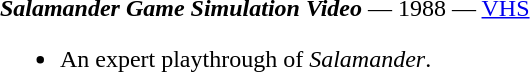<table class="toccolours" style="margin: 0 auto; width: 95%;">
<tr style="vertical-align: top;">
<td width="100%"><strong><em>Salamander Game Simulation Video</em></strong> — 1988 — <a href='#'>VHS</a><br><ul><li>An expert playthrough of <em>Salamander</em>.</li></ul></td>
</tr>
</table>
